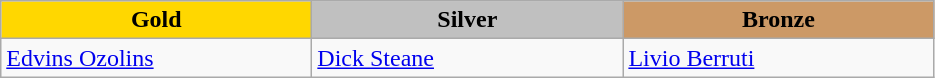<table class="wikitable" style="text-align:left">
<tr align="center">
<td width=200 bgcolor=gold><strong>Gold</strong></td>
<td width=200 bgcolor=silver><strong>Silver</strong></td>
<td width=200 bgcolor=CC9966><strong>Bronze</strong></td>
</tr>
<tr>
<td><a href='#'>Edvins Ozolins</a><br><em></em></td>
<td><a href='#'>Dick Steane</a><br><em></em></td>
<td><a href='#'>Livio Berruti</a><br><em></em></td>
</tr>
</table>
